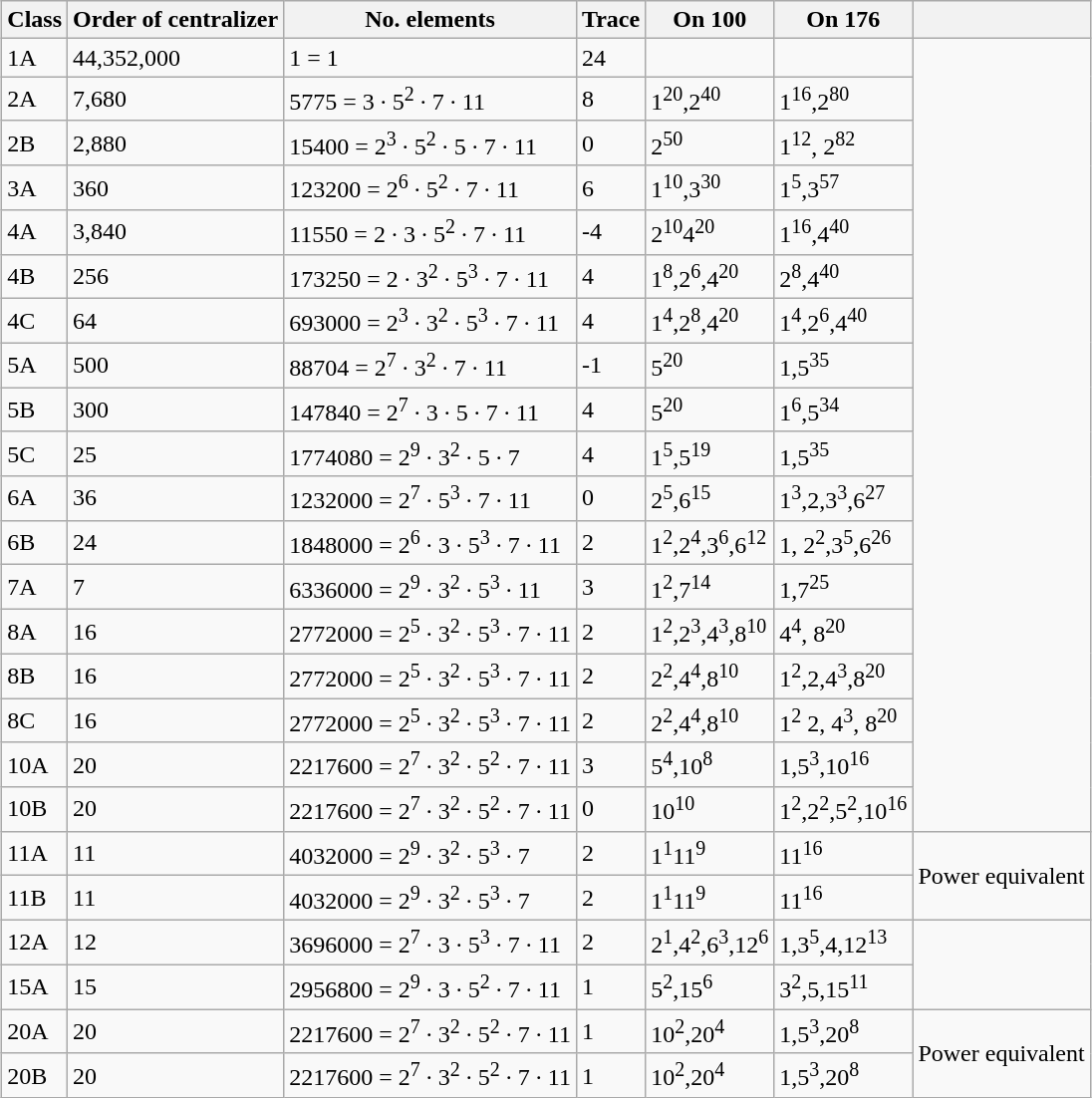<table class="wikitable" style="margin: 1em auto;">
<tr>
<th>Class</th>
<th>Order of centralizer</th>
<th>No. elements</th>
<th>Trace</th>
<th>On 100</th>
<th>On 176</th>
<th></th>
</tr>
<tr>
<td>1A</td>
<td>44,352,000</td>
<td>1 = 1</td>
<td>24</td>
<td></td>
<td></td>
</tr>
<tr>
<td>2A</td>
<td>7,680</td>
<td>5775 = 3 · 5<sup>2</sup> · 7 · 11</td>
<td>8</td>
<td>1<sup>20</sup>,2<sup>40</sup></td>
<td>1<sup>16</sup>,2<sup>80</sup></td>
</tr>
<tr>
<td>2B</td>
<td>2,880</td>
<td>15400 = 2<sup>3</sup> · 5<sup>2</sup> · 5 · 7 · 11</td>
<td>0</td>
<td>2<sup>50</sup></td>
<td>1<sup>12</sup>,	2<sup>82</sup></td>
</tr>
<tr>
<td>3A</td>
<td>360</td>
<td>123200 = 2<sup>6</sup> · 5<sup>2</sup> · 7 · 11</td>
<td>6</td>
<td>1<sup>10</sup>,3<sup>30</sup></td>
<td>1<sup>5</sup>,3<sup>57</sup></td>
</tr>
<tr>
<td>4A</td>
<td>3,840</td>
<td>11550 = 2 · 3 · 5<sup>2</sup> · 7 · 11</td>
<td>-4</td>
<td>2<sup>10</sup>4<sup>20</sup></td>
<td>1<sup>16</sup>,4<sup>40</sup></td>
</tr>
<tr>
<td>4B</td>
<td>256</td>
<td>173250 = 2 · 3<sup>2</sup> · 5<sup>3</sup> · 7 · 11</td>
<td>4</td>
<td>1<sup>8</sup>,2<sup>6</sup>,4<sup>20</sup></td>
<td>2<sup>8</sup>,4<sup>40</sup></td>
</tr>
<tr>
<td>4C</td>
<td>64</td>
<td>693000 = 2<sup>3</sup> · 3<sup>2</sup> · 5<sup>3</sup> · 7 · 11</td>
<td>4</td>
<td>1<sup>4</sup>,2<sup>8</sup>,4<sup>20</sup></td>
<td>1<sup>4</sup>,2<sup>6</sup>,4<sup>40</sup></td>
</tr>
<tr>
<td>5A</td>
<td>500</td>
<td>88704 = 2<sup>7</sup> · 3<sup>2</sup> · 7 · 11</td>
<td>-1</td>
<td>5<sup>20</sup></td>
<td>1,5<sup>35</sup></td>
</tr>
<tr>
<td>5B</td>
<td>300</td>
<td>147840 = 2<sup>7</sup> · 3 · 5 · 7 · 11</td>
<td>4</td>
<td>5<sup>20</sup></td>
<td>1<sup>6</sup>,5<sup>34</sup></td>
</tr>
<tr>
<td>5C</td>
<td>25</td>
<td>1774080 = 2<sup>9</sup> · 3<sup>2</sup> · 5 · 7</td>
<td>4</td>
<td>1<sup>5</sup>,5<sup>19</sup></td>
<td>1,5<sup>35</sup></td>
</tr>
<tr>
<td>6A</td>
<td>36</td>
<td>1232000 = 2<sup>7</sup> · 5<sup>3</sup> · 7 · 11</td>
<td>0</td>
<td>2<sup>5</sup>,6<sup>15</sup></td>
<td>1<sup>3</sup>,2,3<sup>3</sup>,6<sup>27</sup></td>
</tr>
<tr>
<td>6B</td>
<td>24</td>
<td>1848000 = 2<sup>6</sup> · 3 · 5<sup>3</sup> · 7 · 11</td>
<td>2</td>
<td>1<sup>2</sup>,2<sup>4</sup>,3<sup>6</sup>,6<sup>12</sup></td>
<td>1, 	2<sup>2</sup>,3<sup>5</sup>,6<sup>26</sup></td>
</tr>
<tr>
<td>7A</td>
<td>7</td>
<td>6336000 = 2<sup>9</sup> · 3<sup>2</sup> · 5<sup>3</sup> · 11</td>
<td>3</td>
<td>1<sup>2</sup>,7<sup>14</sup></td>
<td>1,7<sup>25</sup></td>
</tr>
<tr>
<td>8A</td>
<td>16</td>
<td>2772000 = 2<sup>5</sup> · 3<sup>2</sup> · 5<sup>3</sup> · 7 · 11</td>
<td>2</td>
<td>1<sup>2</sup>,2<sup>3</sup>,4<sup>3</sup>,8<sup>10</sup></td>
<td>4<sup>4</sup>, 8<sup>20</sup></td>
</tr>
<tr>
<td>8B</td>
<td>16</td>
<td>2772000 = 2<sup>5</sup> · 3<sup>2</sup> · 5<sup>3</sup> · 7 · 11</td>
<td>2</td>
<td>2<sup>2</sup>,4<sup>4</sup>,8<sup>10</sup></td>
<td>1<sup>2</sup>,2,4<sup>3</sup>,8<sup>20</sup></td>
</tr>
<tr>
<td>8C</td>
<td>16</td>
<td>2772000 = 2<sup>5</sup> · 3<sup>2</sup> · 5<sup>3</sup> · 7 · 11</td>
<td>2</td>
<td>2<sup>2</sup>,4<sup>4</sup>,8<sup>10</sup></td>
<td>1<sup>2</sup> 	2, 4<sup>3</sup>, 8<sup>20</sup></td>
</tr>
<tr>
<td>10A</td>
<td>20</td>
<td>2217600 = 2<sup>7</sup> · 3<sup>2</sup> · 5<sup>2</sup> · 7 · 11</td>
<td>3</td>
<td>5<sup>4</sup>,10<sup>8</sup></td>
<td>1,5<sup>3</sup>,10<sup>16</sup></td>
</tr>
<tr>
<td>10B</td>
<td>20</td>
<td>2217600 = 2<sup>7</sup> · 3<sup>2</sup> · 5<sup>2</sup> · 7 · 11</td>
<td>0</td>
<td>10<sup>10</sup></td>
<td>1<sup>2</sup>,2<sup>2</sup>,5<sup>2</sup>,10<sup>16</sup></td>
</tr>
<tr>
<td>11A</td>
<td>11</td>
<td>4032000 = 2<sup>9</sup> · 3<sup>2</sup> · 5<sup>3</sup> · 7</td>
<td>2</td>
<td>1<sup>1</sup>11<sup>9</sup></td>
<td>11<sup>16</sup></td>
<td rowspan="2">Power equivalent</td>
</tr>
<tr>
<td>11B</td>
<td>11</td>
<td>4032000 = 2<sup>9</sup> · 3<sup>2</sup> · 5<sup>3</sup> · 7</td>
<td>2</td>
<td>1<sup>1</sup>11<sup>9</sup></td>
<td>11<sup>16</sup></td>
</tr>
<tr>
<td>12A</td>
<td>12</td>
<td>3696000 = 2<sup>7</sup> · 3 · 5<sup>3</sup> · 7 · 11</td>
<td>2</td>
<td>2<sup>1</sup>,4<sup>2</sup>,6<sup>3</sup>,12<sup>6</sup></td>
<td>1,3<sup>5</sup>,4,12<sup>13</sup></td>
</tr>
<tr>
<td>15A</td>
<td>15</td>
<td>2956800 = 2<sup>9</sup> · 3 · 5<sup>2</sup> · 7 · 11</td>
<td>1</td>
<td>5<sup>2</sup>,15<sup>6</sup></td>
<td>3<sup>2</sup>,5,15<sup>11</sup></td>
</tr>
<tr>
<td>20A</td>
<td>20</td>
<td>2217600 = 2<sup>7</sup> · 3<sup>2</sup> · 5<sup>2</sup> · 7 · 11</td>
<td>1</td>
<td>10<sup>2</sup>,20<sup>4</sup></td>
<td>1,5<sup>3</sup>,20<sup>8</sup></td>
<td rowspan="2">Power equivalent</td>
</tr>
<tr>
<td>20B</td>
<td>20</td>
<td>2217600 = 2<sup>7</sup> · 3<sup>2</sup> · 5<sup>2</sup> · 7 · 11</td>
<td>1</td>
<td>10<sup>2</sup>,20<sup>4</sup></td>
<td>1,5<sup>3</sup>,20<sup>8</sup></td>
</tr>
</table>
